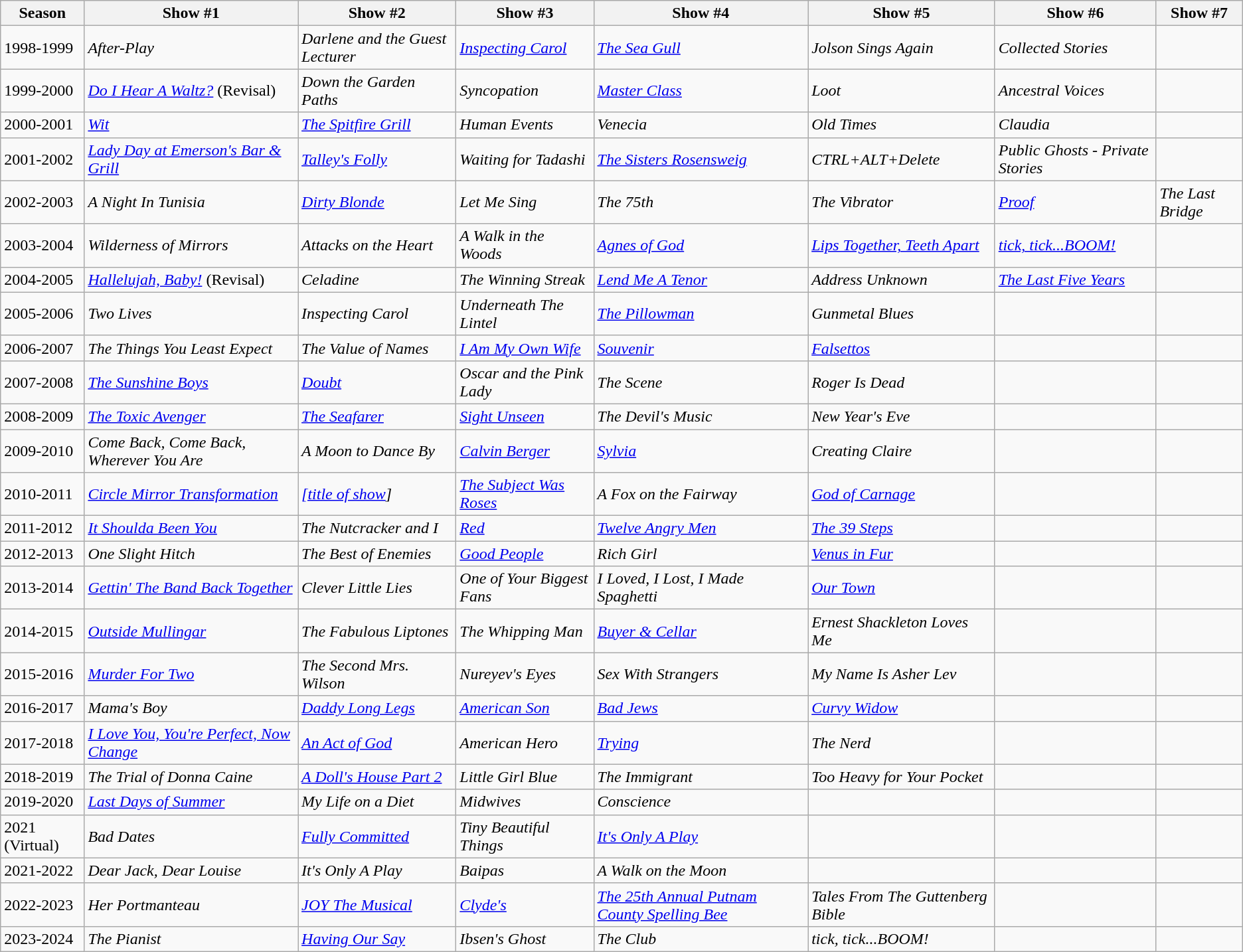<table class="wikitable">
<tr>
<th>Season</th>
<th>Show #1</th>
<th>Show #2</th>
<th>Show #3</th>
<th>Show #4</th>
<th>Show #5</th>
<th>Show #6</th>
<th>Show #7</th>
</tr>
<tr>
<td>1998-1999</td>
<td><em>After-Play</em></td>
<td><em>Darlene and the Guest Lecturer</em></td>
<td><em><a href='#'>Inspecting Carol</a></em></td>
<td><em><a href='#'>The Sea Gull</a></em></td>
<td><em>Jolson Sings Again</em></td>
<td><em>Collected Stories</em></td>
<td></td>
</tr>
<tr>
<td>1999-2000</td>
<td><em><a href='#'>Do I Hear A Waltz?</a></em> (Revisal)</td>
<td><em>Down the Garden Paths</em></td>
<td><em>Syncopation</em></td>
<td><em><a href='#'>Master Class</a></em></td>
<td><em>Loot</em></td>
<td><em>Ancestral Voices</em></td>
<td></td>
</tr>
<tr>
<td>2000-2001</td>
<td><em><a href='#'>Wit</a></em></td>
<td><em><a href='#'>The Spitfire Grill</a></em></td>
<td><em>Human Events</em></td>
<td><em>Venecia</em></td>
<td><em>Old Times</em></td>
<td><em>Claudia</em></td>
<td></td>
</tr>
<tr>
<td>2001-2002</td>
<td><em><a href='#'>Lady Day at Emerson's Bar & Grill</a></em></td>
<td><em><a href='#'>Talley's Folly</a></em></td>
<td><em>Waiting for Tadashi</em></td>
<td><em><a href='#'>The Sisters Rosensweig</a></em></td>
<td><em>CTRL+ALT+Delete</em></td>
<td><em>Public Ghosts - Private Stories</em></td>
<td></td>
</tr>
<tr>
<td>2002-2003</td>
<td><em>A Night In Tunisia</em></td>
<td><em><a href='#'>Dirty Blonde</a></em></td>
<td><em>Let Me Sing</em></td>
<td><em>The 75th</em></td>
<td><em>The Vibrator</em></td>
<td><em><a href='#'>Proof</a></em></td>
<td><em>The Last Bridge</em></td>
</tr>
<tr>
<td>2003-2004</td>
<td><em>Wilderness of Mirrors</em></td>
<td><em>Attacks on the Heart</em></td>
<td><em>A Walk in the Woods</em></td>
<td><em><a href='#'>Agnes of God</a></em></td>
<td><em><a href='#'>Lips Together, Teeth Apart</a></em></td>
<td><em><a href='#'>tick, tick...BOOM!</a></em></td>
<td></td>
</tr>
<tr>
<td>2004-2005</td>
<td><em><a href='#'>Hallelujah, Baby!</a></em> (Revisal)</td>
<td><em>Celadine</em></td>
<td><em>The Winning Streak</em></td>
<td><em><a href='#'>Lend Me A Tenor</a></em></td>
<td><em>Address Unknown</em></td>
<td><em><a href='#'>The Last Five Years</a></em></td>
<td></td>
</tr>
<tr>
<td>2005-2006</td>
<td><em>Two Lives</em></td>
<td><em>Inspecting Carol</em></td>
<td><em>Underneath The Lintel</em></td>
<td><em><a href='#'>The Pillowman</a></em></td>
<td><em>Gunmetal Blues</em></td>
<td></td>
<td></td>
</tr>
<tr>
<td>2006-2007</td>
<td><em>The Things You Least Expect</em></td>
<td><em>The Value of Names</em></td>
<td><em><a href='#'>I Am My Own Wife</a></em></td>
<td><em><a href='#'>Souvenir</a></em></td>
<td><em><a href='#'>Falsettos</a></em></td>
<td></td>
<td></td>
</tr>
<tr>
<td>2007-2008</td>
<td><em><a href='#'>The Sunshine Boys</a></em></td>
<td><em><a href='#'>Doubt</a></em></td>
<td><em>Oscar and the Pink Lady</em></td>
<td><em>The Scene</em></td>
<td><em>Roger Is Dead</em></td>
<td></td>
<td></td>
</tr>
<tr>
<td>2008-2009</td>
<td><em><a href='#'>The Toxic Avenger</a></em></td>
<td><em><a href='#'>The Seafarer</a></em></td>
<td><em><a href='#'>Sight Unseen</a></em></td>
<td><em>The Devil's Music</em></td>
<td><em>New Year's Eve</em></td>
<td></td>
<td></td>
</tr>
<tr>
<td>2009-2010</td>
<td><em>Come Back, Come Back, Wherever You Are</em></td>
<td><em>A Moon to Dance By</em></td>
<td><em><a href='#'>Calvin Berger</a></em></td>
<td><em><a href='#'>Sylvia</a></em></td>
<td><em>Creating Claire</em></td>
<td></td>
<td></td>
</tr>
<tr>
<td>2010-2011</td>
<td><em><a href='#'>Circle Mirror Transformation</a></em></td>
<td><em><a href='#'>[title of show</a>]</em></td>
<td><em><a href='#'>The Subject Was Roses</a></em></td>
<td><em>A Fox on the Fairway</em></td>
<td><em><a href='#'>God of Carnage</a></em></td>
<td></td>
<td></td>
</tr>
<tr>
<td>2011-2012</td>
<td><em><a href='#'>It Shoulda Been You</a></em></td>
<td><em>The Nutcracker and I</em></td>
<td><em><a href='#'>Red</a></em></td>
<td><em><a href='#'>Twelve Angry Men</a></em></td>
<td><em><a href='#'>The 39 Steps</a></em></td>
<td></td>
<td></td>
</tr>
<tr>
<td>2012-2013</td>
<td><em>One Slight Hitch</em></td>
<td><em>The Best of Enemies</em></td>
<td><em><a href='#'>Good People</a></em></td>
<td><em>Rich Girl</em></td>
<td><em><a href='#'>Venus in Fur</a></em></td>
<td></td>
<td></td>
</tr>
<tr>
<td>2013-2014</td>
<td><em><a href='#'>Gettin' The Band Back Together</a></em></td>
<td><em>Clever Little Lies</em></td>
<td><em>One of Your Biggest Fans</em></td>
<td><em>I Loved, I Lost, I Made Spaghetti</em></td>
<td><em><a href='#'>Our Town</a></em></td>
<td></td>
<td></td>
</tr>
<tr>
<td>2014-2015</td>
<td><em><a href='#'>Outside Mullingar</a></em></td>
<td><em>The Fabulous Liptones</em></td>
<td><em>The Whipping Man</em></td>
<td><em><a href='#'>Buyer & Cellar</a></em></td>
<td><em>Ernest Shackleton Loves Me</em></td>
<td></td>
<td></td>
</tr>
<tr>
<td>2015-2016</td>
<td><em><a href='#'>Murder For Two</a></em></td>
<td><em>The Second Mrs. Wilson</em></td>
<td><em>Nureyev's Eyes</em></td>
<td><em>Sex With Strangers</em></td>
<td><em>My Name Is Asher Lev</em></td>
<td></td>
<td></td>
</tr>
<tr>
<td>2016-2017</td>
<td><em>Mama's Boy</em></td>
<td><em><a href='#'>Daddy Long Legs</a></em></td>
<td><em><a href='#'>American Son</a></em></td>
<td><em><a href='#'>Bad Jews</a></em></td>
<td><em><a href='#'>Curvy Widow</a></em></td>
<td></td>
<td></td>
</tr>
<tr>
<td>2017-2018</td>
<td><em><a href='#'>I Love You, You're Perfect, Now Change</a></em></td>
<td><em><a href='#'>An Act of God</a></em></td>
<td><em>American Hero</em></td>
<td><em><a href='#'>Trying</a></em></td>
<td><em>The Nerd</em></td>
<td></td>
<td></td>
</tr>
<tr>
<td>2018-2019</td>
<td><em>The Trial of Donna Caine</em></td>
<td><em><a href='#'>A Doll's House Part 2</a></em></td>
<td><em>Little Girl Blue</em></td>
<td><em>The Immigrant</em></td>
<td><em>Too Heavy for Your Pocket</em></td>
<td></td>
<td></td>
</tr>
<tr>
<td>2019-2020</td>
<td><em><a href='#'>Last Days of Summer</a></em></td>
<td><em>My Life on a Diet</em></td>
<td><em>Midwives</em></td>
<td><em>Conscience</em></td>
<td></td>
<td></td>
<td></td>
</tr>
<tr>
<td>2021 (Virtual)</td>
<td><em>Bad Dates</em></td>
<td><em><a href='#'>Fully Committed</a></em></td>
<td><em>Tiny Beautiful Things</em></td>
<td><em><a href='#'>It's Only A Play</a></em></td>
<td></td>
<td></td>
<td></td>
</tr>
<tr>
<td>2021-2022</td>
<td><em>Dear Jack, Dear Louise</em></td>
<td><em>It's Only A Play</em></td>
<td><em>Baipas</em></td>
<td><em>A Walk on the Moon</em></td>
<td></td>
<td></td>
<td></td>
</tr>
<tr>
<td>2022-2023</td>
<td><em>Her Portmanteau</em></td>
<td><em><a href='#'>JOY The Musical</a></em></td>
<td><em><a href='#'>Clyde's</a></em></td>
<td><em><a href='#'>The 25th Annual Putnam County Spelling Bee</a></em></td>
<td><em>Tales From The Guttenberg Bible</em></td>
<td></td>
<td></td>
</tr>
<tr>
<td>2023-2024</td>
<td><em>The Pianist</em></td>
<td><em><a href='#'>Having Our Say</a></em></td>
<td><em>Ibsen's Ghost</em></td>
<td><em>The Club</em></td>
<td><em>tick, tick...BOOM!</em></td>
<td></td>
<td></td>
</tr>
</table>
